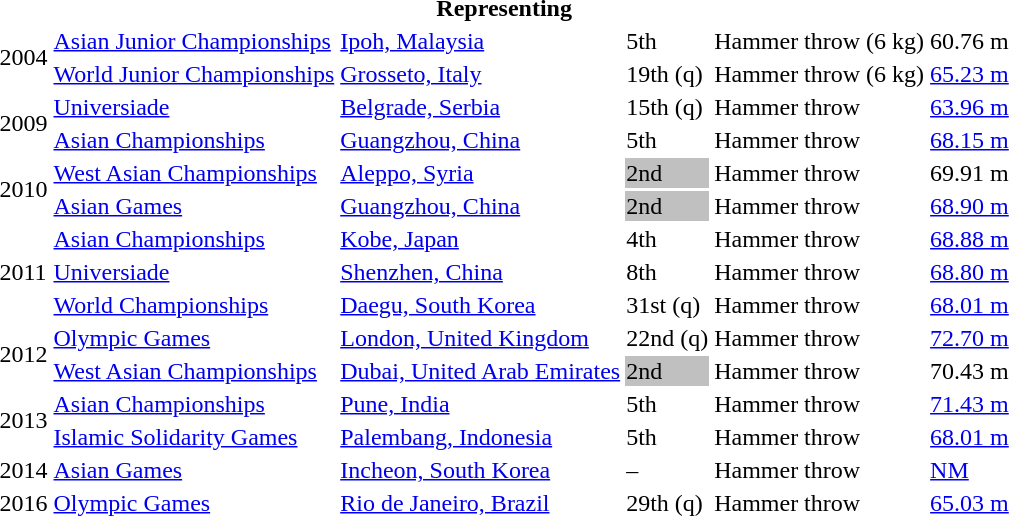<table>
<tr>
<th colspan="6">Representing </th>
</tr>
<tr>
<td rowspan=2>2004</td>
<td><a href='#'>Asian Junior Championships</a></td>
<td><a href='#'>Ipoh, Malaysia</a></td>
<td>5th</td>
<td>Hammer throw (6 kg)</td>
<td>60.76 m</td>
</tr>
<tr>
<td><a href='#'>World Junior Championships</a></td>
<td><a href='#'>Grosseto, Italy</a></td>
<td>19th (q)</td>
<td>Hammer throw (6 kg)</td>
<td><a href='#'>65.23 m</a></td>
</tr>
<tr>
<td rowspan=2>2009</td>
<td><a href='#'>Universiade</a></td>
<td><a href='#'>Belgrade, Serbia</a></td>
<td>15th (q)</td>
<td>Hammer throw</td>
<td><a href='#'>63.96 m</a></td>
</tr>
<tr>
<td><a href='#'>Asian Championships</a></td>
<td><a href='#'>Guangzhou, China</a></td>
<td>5th</td>
<td>Hammer throw</td>
<td><a href='#'>68.15 m</a></td>
</tr>
<tr>
<td rowspan=2>2010</td>
<td><a href='#'>West Asian Championships</a></td>
<td><a href='#'>Aleppo, Syria</a></td>
<td bgcolor=silver>2nd</td>
<td>Hammer throw</td>
<td>69.91 m</td>
</tr>
<tr>
<td><a href='#'>Asian Games</a></td>
<td><a href='#'>Guangzhou, China</a></td>
<td bgcolor=silver>2nd</td>
<td>Hammer throw</td>
<td><a href='#'>68.90 m</a></td>
</tr>
<tr>
<td rowspan=3>2011</td>
<td><a href='#'>Asian Championships</a></td>
<td><a href='#'>Kobe, Japan</a></td>
<td>4th</td>
<td>Hammer throw</td>
<td><a href='#'>68.88 m</a></td>
</tr>
<tr>
<td><a href='#'>Universiade</a></td>
<td><a href='#'>Shenzhen, China</a></td>
<td>8th</td>
<td>Hammer throw</td>
<td><a href='#'>68.80 m</a></td>
</tr>
<tr>
<td><a href='#'>World Championships</a></td>
<td><a href='#'>Daegu, South Korea</a></td>
<td>31st (q)</td>
<td>Hammer throw</td>
<td><a href='#'>68.01 m</a></td>
</tr>
<tr>
<td rowspan=2>2012</td>
<td><a href='#'>Olympic Games</a></td>
<td><a href='#'>London, United Kingdom</a></td>
<td>22nd (q)</td>
<td>Hammer throw</td>
<td><a href='#'>72.70 m</a></td>
</tr>
<tr>
<td><a href='#'>West Asian Championships</a></td>
<td><a href='#'>Dubai, United Arab Emirates</a></td>
<td bgcolor=silver>2nd</td>
<td>Hammer throw</td>
<td>70.43 m</td>
</tr>
<tr>
<td rowspan=2>2013</td>
<td><a href='#'>Asian Championships</a></td>
<td><a href='#'>Pune, India</a></td>
<td>5th</td>
<td>Hammer throw</td>
<td><a href='#'>71.43 m</a></td>
</tr>
<tr>
<td><a href='#'>Islamic Solidarity Games</a></td>
<td><a href='#'>Palembang, Indonesia</a></td>
<td>5th</td>
<td>Hammer throw</td>
<td><a href='#'>68.01 m</a></td>
</tr>
<tr>
<td>2014</td>
<td><a href='#'>Asian Games</a></td>
<td><a href='#'>Incheon, South Korea</a></td>
<td>–</td>
<td>Hammer throw</td>
<td><a href='#'>NM</a></td>
</tr>
<tr>
<td>2016</td>
<td><a href='#'>Olympic Games</a></td>
<td><a href='#'>Rio de Janeiro, Brazil</a></td>
<td>29th (q)</td>
<td>Hammer throw</td>
<td><a href='#'>65.03 m</a></td>
</tr>
</table>
